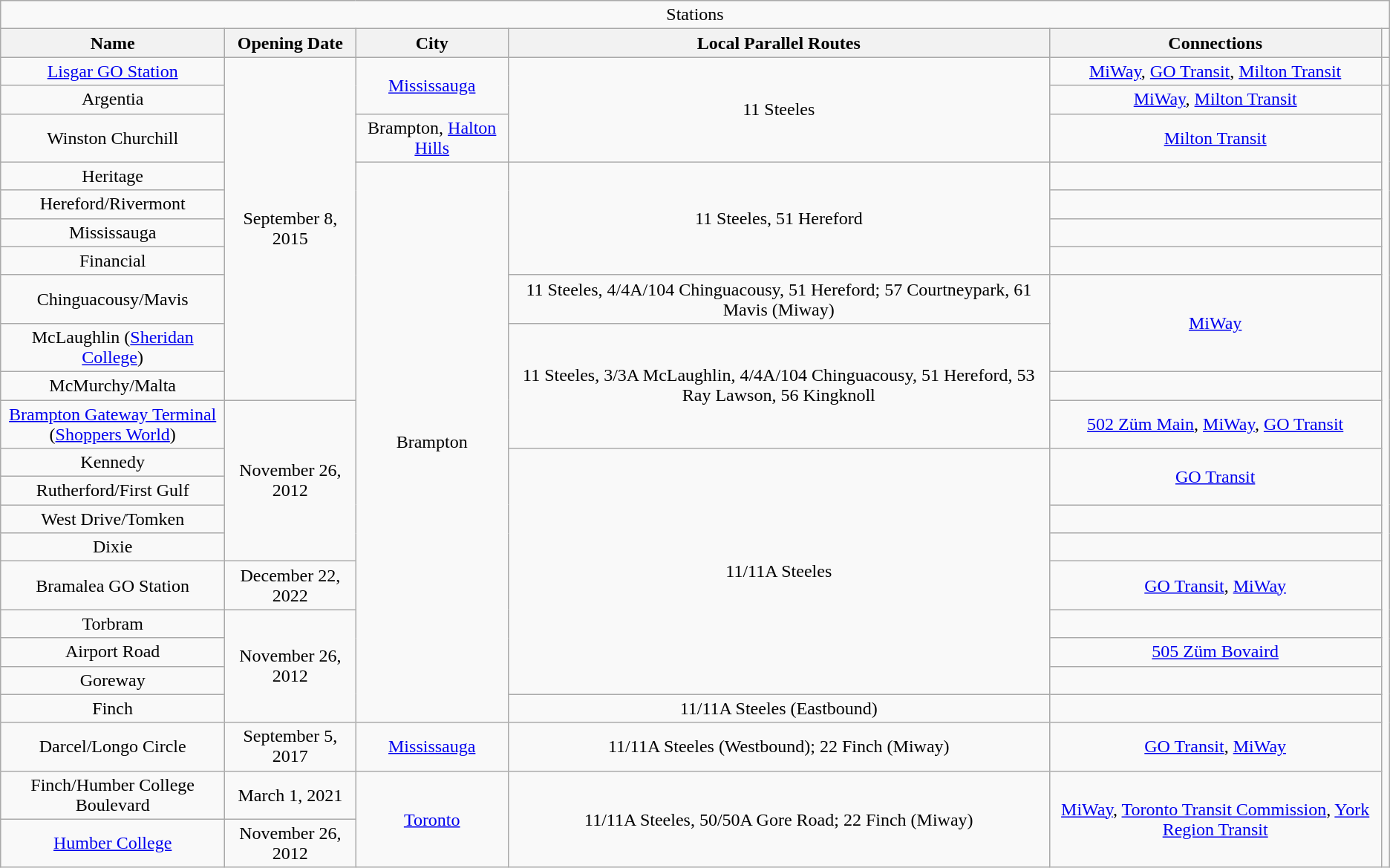<table class="wikitable" style="text-align:center">
<tr bgcolor=>
<td colspan = 6>Stations </td>
</tr>
<tr>
<th>Name</th>
<th>Opening Date</th>
<th>City</th>
<th>Local Parallel Routes</th>
<th>Connections</th>
</tr>
<tr>
<td><a href='#'>Lisgar GO Station</a></td>
<td rowspan=10>September 8, 2015</td>
<td rowspan=2><a href='#'>Mississauga</a></td>
<td rowspan="3">11 Steeles</td>
<td><a href='#'>MiWay</a>, <a href='#'>GO Transit</a>, <a href='#'>Milton Transit</a></td>
<td></td>
</tr>
<tr>
<td>Argentia</td>
<td><a href='#'>MiWay</a>, <a href='#'>Milton Transit</a></td>
</tr>
<tr>
<td>Winston Churchill</td>
<td>Brampton, <a href='#'>Halton Hills</a></td>
<td><a href='#'>Milton Transit</a></td>
</tr>
<tr>
<td>Heritage</td>
<td rowspan=17>Brampton</td>
<td rowspan="4">11 Steeles, 51 Hereford</td>
<td></td>
</tr>
<tr>
<td>Hereford/Rivermont</td>
<td></td>
</tr>
<tr>
<td>Mississauga</td>
<td></td>
</tr>
<tr>
<td>Financial</td>
<td></td>
</tr>
<tr>
<td>Chinguacousy/Mavis</td>
<td>11 Steeles, 4/4A/104 Chinguacousy, 51 Hereford; 57 Courtneypark, 61 Mavis (Miway)</td>
<td rowspan="2"><a href='#'>MiWay</a></td>
</tr>
<tr>
<td>McLaughlin (<a href='#'>Sheridan College</a>)</td>
<td rowspan="3">11 Steeles, 3/3A McLaughlin, 4/4A/104 Chinguacousy, 51 Hereford, 53 Ray Lawson, 56 Kingknoll</td>
</tr>
<tr>
<td>McMurchy/Malta</td>
<td></td>
</tr>
<tr>
<td><a href='#'>Brampton Gateway Terminal</a><br>(<a href='#'>Shoppers World</a>)</td>
<td rowspan="5">November 26, 2012</td>
<td><a href='#'>502 Züm Main</a>, <a href='#'>MiWay</a>, <a href='#'>GO Transit</a></td>
</tr>
<tr>
<td>Kennedy</td>
<td rowspan="8">11/11A Steeles</td>
<td rowspan="2"><a href='#'>GO Transit</a></td>
</tr>
<tr>
<td>Rutherford/First Gulf</td>
</tr>
<tr>
<td>West Drive/Tomken</td>
<td></td>
</tr>
<tr>
<td>Dixie</td>
<td></td>
</tr>
<tr>
<td>Bramalea GO Station</td>
<td>December 22, 2022</td>
<td><a href='#'>GO Transit</a>, <a href='#'>MiWay</a></td>
</tr>
<tr>
<td>Torbram</td>
<td rowspan="4">November 26, 2012</td>
<td></td>
</tr>
<tr>
<td>Airport Road</td>
<td><a href='#'>505 Züm Bovaird</a></td>
</tr>
<tr>
<td>Goreway</td>
<td></td>
</tr>
<tr>
<td>Finch</td>
<td>11/11A Steeles (Eastbound)</td>
<td></td>
</tr>
<tr>
<td>Darcel/Longo Circle</td>
<td>September 5, 2017</td>
<td><a href='#'>Mississauga</a></td>
<td>11/11A Steeles (Westbound); 22 Finch (Miway)</td>
<td><a href='#'>GO Transit</a>, <a href='#'>MiWay</a></td>
</tr>
<tr>
<td>Finch/Humber College Boulevard</td>
<td>March 1, 2021</td>
<td rowspan="2"><a href='#'>Toronto</a></td>
<td rowspan="2">11/11A Steeles, 50/50A Gore Road; 22 Finch (Miway)</td>
<td rowspan="2"><a href='#'>MiWay</a>, <a href='#'>Toronto Transit Commission</a>, <a href='#'>York Region Transit</a></td>
</tr>
<tr>
<td><a href='#'>Humber College</a></td>
<td>November 26, 2012</td>
</tr>
</table>
